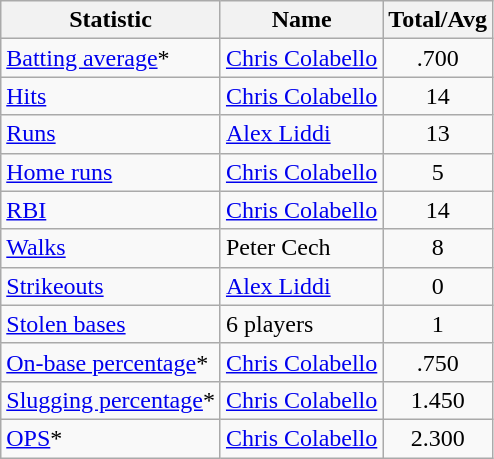<table class=wikitable>
<tr>
<th>Statistic</th>
<th>Name</th>
<th>Total/Avg</th>
</tr>
<tr>
<td><a href='#'>Batting average</a>*</td>
<td> <a href='#'>Chris Colabello</a></td>
<td align=center>.700</td>
</tr>
<tr>
<td><a href='#'>Hits</a></td>
<td> <a href='#'>Chris Colabello</a></td>
<td align=center>14</td>
</tr>
<tr>
<td><a href='#'>Runs</a></td>
<td> <a href='#'>Alex Liddi</a></td>
<td align=center>13</td>
</tr>
<tr>
<td><a href='#'>Home runs</a></td>
<td> <a href='#'>Chris Colabello</a></td>
<td align=center>5</td>
</tr>
<tr>
<td><a href='#'>RBI</a></td>
<td> <a href='#'>Chris Colabello</a></td>
<td align=center>14</td>
</tr>
<tr>
<td><a href='#'>Walks</a></td>
<td> Peter Cech</td>
<td align=center>8</td>
</tr>
<tr>
<td><a href='#'>Strikeouts</a></td>
<td> <a href='#'>Alex Liddi</a></td>
<td align=center>0</td>
</tr>
<tr>
<td><a href='#'>Stolen bases</a></td>
<td>6 players</td>
<td align=center>1</td>
</tr>
<tr>
<td><a href='#'>On-base percentage</a>*</td>
<td> <a href='#'>Chris Colabello</a></td>
<td align=center>.750</td>
</tr>
<tr>
<td><a href='#'>Slugging percentage</a>*</td>
<td> <a href='#'>Chris Colabello</a></td>
<td align=center>1.450</td>
</tr>
<tr>
<td><a href='#'>OPS</a>*</td>
<td> <a href='#'>Chris Colabello</a></td>
<td align=center>2.300</td>
</tr>
</table>
